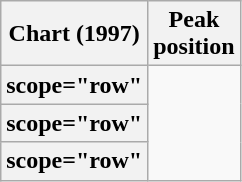<table class="wikitable sortable plainrowheaders">
<tr>
<th scope="col">Chart (1997)</th>
<th scope="col">Peak<br>position</th>
</tr>
<tr>
<th>scope="row" </th>
</tr>
<tr>
<th>scope="row" </th>
</tr>
<tr>
<th>scope="row" </th>
</tr>
</table>
